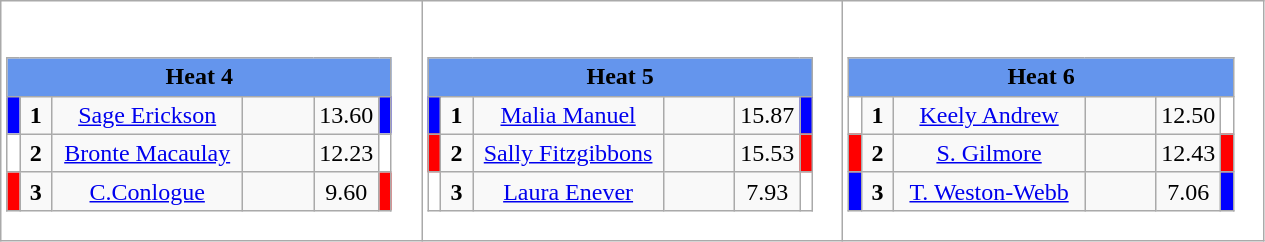<table class="wikitable" style="background:#fff;">
<tr>
<td><div><br><table class="wikitable">
<tr>
<td colspan="6"  style="text-align:center; background:#6495ed;"><strong>Heat 4</strong></td>
</tr>
<tr>
<td style="width:01px; background: #00f;"></td>
<td style="width:14px; text-align:center;"><strong>1</strong></td>
<td style="width:120px; text-align:center;"><a href='#'>Sage Erickson</a></td>
<td style="width:40px; text-align:center;"></td>
<td style="width:20px; text-align:center;">13.60</td>
<td style="width:01px; background: #00f;"></td>
</tr>
<tr>
<td style="width:01px; background: #fff;"></td>
<td style="width:14px; text-align:center;"><strong>2</strong></td>
<td style="width:120px; text-align:center;"><a href='#'>Bronte Macaulay</a></td>
<td style="width:40px; text-align:center;"></td>
<td style="width:20px; text-align:center;">12.23</td>
<td style="width:01px; background: #fff;"></td>
</tr>
<tr>
<td style="width:01px; background: #f00;"></td>
<td style="width:14px; text-align:center;"><strong>3</strong></td>
<td style="width:120px; text-align:center;"><a href='#'>C.Conlogue</a></td>
<td style="width:40px; text-align:center;"></td>
<td style="width:20px; text-align:center;">9.60</td>
<td style="width:01px; background: #f00;"></td>
</tr>
</table>
</div></td>
<td><div><br><table class="wikitable">
<tr>
<td colspan="6"  style="text-align:center; background:#6495ed;"><strong>Heat 5</strong></td>
</tr>
<tr>
<td style="width:01px; background: #00f;"></td>
<td style="width:14px; text-align:center;"><strong>1</strong></td>
<td style="width:120px; text-align:center;"><a href='#'>Malia Manuel</a></td>
<td style="width:40px; text-align:center;"></td>
<td style="width:20px; text-align:center;">15.87</td>
<td style="width:01px; background: #00f;"></td>
</tr>
<tr>
<td style="width:01px; background: #f00;"></td>
<td style="width:14px; text-align:center;"><strong>2</strong></td>
<td style="width:120px; text-align:center;"><a href='#'>Sally Fitzgibbons</a></td>
<td style="width:40px; text-align:center;"></td>
<td style="width:20px; text-align:center;">15.53</td>
<td style="width:01px; background: #f00;"></td>
</tr>
<tr>
<td style="width:01px; background: #fff;"></td>
<td style="width:14px; text-align:center;"><strong>3</strong></td>
<td style="width:120px; text-align:center;"><a href='#'>Laura Enever</a></td>
<td style="width:40px; text-align:center;"></td>
<td style="width:20px; text-align:center;">7.93</td>
<td style="width:01px; background: #fff;"></td>
</tr>
</table>
</div></td>
<td><div><br><table class="wikitable">
<tr>
<td colspan="6"  style="text-align:center; background:#6495ed;"><strong>Heat 6</strong></td>
</tr>
<tr>
<td style="width:01px; background: #fff;"></td>
<td style="width:14px; text-align:center;"><strong>1</strong></td>
<td style="width:120px; text-align:center;"><a href='#'>Keely Andrew</a></td>
<td style="width:40px; text-align:center;"></td>
<td style="width:20px; text-align:center;">12.50</td>
<td style="width:01px; background: #fff;"></td>
</tr>
<tr>
<td style="width:01px; background: #f00;"></td>
<td style="width:14px; text-align:center;"><strong>2</strong></td>
<td style="width:120px; text-align:center;"><a href='#'>S. Gilmore</a></td>
<td style="width:40px; text-align:center;"></td>
<td style="width:20px; text-align:center;">12.43</td>
<td style="width:01px; background: #f00;"></td>
</tr>
<tr>
<td style="width:01px; background: #00f;"></td>
<td style="width:14px; text-align:center;"><strong>3</strong></td>
<td style="width:120px; text-align:center;"><a href='#'>T. Weston-Webb</a></td>
<td style="width:40px; text-align:center;"></td>
<td style="width:20px; text-align:center;">7.06</td>
<td style="width:01px; background: #00f;"></td>
</tr>
</table>
</div></td>
</tr>
</table>
